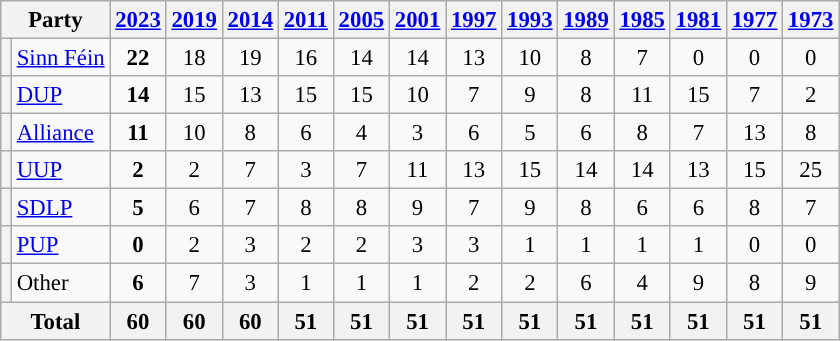<table class="wikitable" style="font-size: 95%;">
<tr>
<th colspan="2">Party</th>
<th><a href='#'>2023</a></th>
<th><a href='#'>2019</a></th>
<th><a href='#'>2014</a></th>
<th><a href='#'>2011</a></th>
<th><a href='#'>2005</a></th>
<th><a href='#'>2001</a></th>
<th><a href='#'>1997</a></th>
<th><a href='#'>1993</a></th>
<th><a href='#'>1989</a></th>
<th><a href='#'>1985</a></th>
<th><a href='#'>1981</a></th>
<th><a href='#'>1977</a></th>
<th><a href='#'>1973</a></th>
</tr>
<tr>
<th style="background-color: "></th>
<td><a href='#'>Sinn Féin</a></td>
<td align="center"><strong>22</strong></td>
<td align="center">18</td>
<td align="center">19</td>
<td align="center">16</td>
<td align="center">14</td>
<td align="center">14</td>
<td align="center">13</td>
<td align="center">10</td>
<td align="center">8</td>
<td align="center">7</td>
<td align="center">0</td>
<td align="center">0</td>
<td align="center">0</td>
</tr>
<tr>
<th style="background-color: "></th>
<td><a href='#'>DUP</a></td>
<td align="center"><strong>14</strong></td>
<td align="center">15</td>
<td align="center">13</td>
<td align="center">15</td>
<td align="center">15</td>
<td align="center">10</td>
<td align="center">7</td>
<td align="center">9</td>
<td align="center">8</td>
<td align="center">11</td>
<td align="center">15</td>
<td align="center">7</td>
<td align="center">2</td>
</tr>
<tr>
<th style="background-color: "></th>
<td><a href='#'>Alliance</a></td>
<td align="center"><strong>11</strong></td>
<td align="center">10</td>
<td align="center">8</td>
<td align="center">6</td>
<td align="center">4</td>
<td align="center">3</td>
<td align="center">6</td>
<td align="center">5</td>
<td align="center">6</td>
<td align="center">8</td>
<td align="center">7</td>
<td align="center">13</td>
<td align="center">8</td>
</tr>
<tr>
<th style="background-color: "></th>
<td><a href='#'>UUP</a></td>
<td align="center"><strong>2</strong></td>
<td align="center">2</td>
<td align="center">7</td>
<td align="center">3</td>
<td align="center">7</td>
<td align="center">11</td>
<td align="center">13</td>
<td align="center">15</td>
<td align="center">14</td>
<td align="center">14</td>
<td align="center">13</td>
<td align="center">15</td>
<td align="center">25</td>
</tr>
<tr>
<th style="background-color: "></th>
<td><a href='#'>SDLP</a></td>
<td align="center"><strong>5</strong></td>
<td align="center">6</td>
<td align="center">7</td>
<td align="center">8</td>
<td align="center">8</td>
<td align="center">9</td>
<td align="center">7</td>
<td align="center">9</td>
<td align="center">8</td>
<td align="center">6</td>
<td align="center">6</td>
<td align="center">8</td>
<td align="center">7</td>
</tr>
<tr>
<th style="background-color: "></th>
<td><a href='#'>PUP</a></td>
<td align="center"><strong>0</strong></td>
<td align="center">2</td>
<td align="center">3</td>
<td align="center">2</td>
<td align="center">2</td>
<td align="center">3</td>
<td align="center">3</td>
<td align="center">1</td>
<td align="center">1</td>
<td align="center">1</td>
<td align="center">1</td>
<td align="center">0</td>
<td align="center">0</td>
</tr>
<tr>
<th style="background-color: "></th>
<td>Other</td>
<td align="center"><strong>6</strong></td>
<td align="center">7</td>
<td align="center">3</td>
<td align="center">1</td>
<td align="center">1</td>
<td align="center">1</td>
<td align="center">2</td>
<td align="center">2</td>
<td align="center">6</td>
<td align="center">4</td>
<td align="center">9</td>
<td align="center">8</td>
<td align="center">9</td>
</tr>
<tr>
<th colspan="2"><strong>Total</strong></th>
<th align="center"><strong>60</strong></th>
<th align="center"><strong>60</strong></th>
<th align="center"><strong>60</strong></th>
<th align="center"><strong>51</strong></th>
<th align="center"><strong>51</strong></th>
<th align="center"><strong>51</strong></th>
<th align="center"><strong>51</strong></th>
<th align="center"><strong>51</strong></th>
<th align="center"><strong>51</strong></th>
<th align="center"><strong>51</strong></th>
<th align="center"><strong>51</strong></th>
<th align="center"><strong>51</strong></th>
<th align="center"><strong>51</strong></th>
</tr>
</table>
